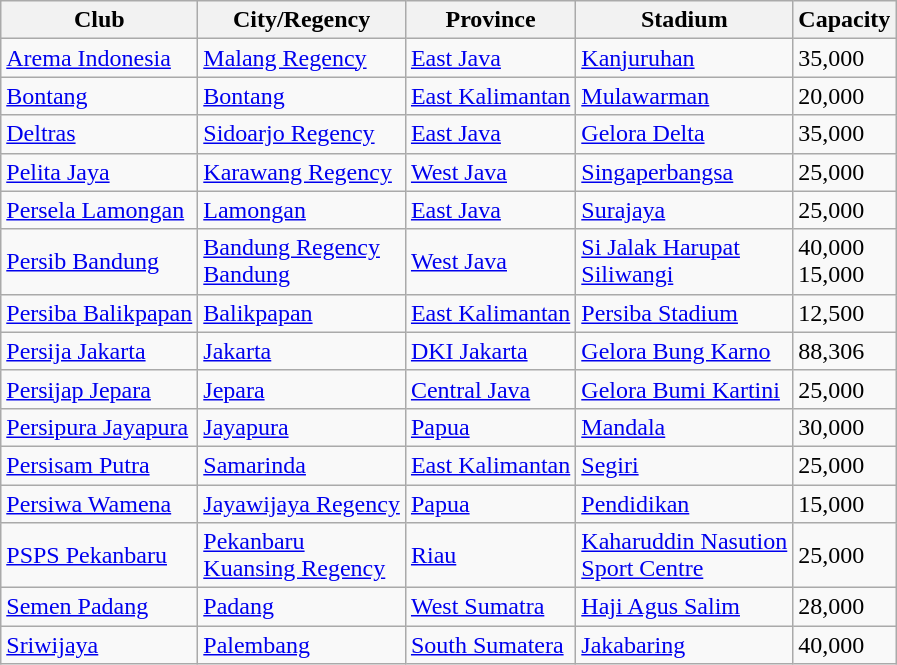<table class="wikitable sortable">
<tr>
<th>Club</th>
<th>City/Regency</th>
<th>Province</th>
<th>Stadium</th>
<th>Capacity</th>
</tr>
<tr>
<td><a href='#'>Arema Indonesia</a></td>
<td><a href='#'>Malang Regency</a></td>
<td><a href='#'>East Java</a></td>
<td><a href='#'>Kanjuruhan</a></td>
<td>35,000</td>
</tr>
<tr>
<td><a href='#'>Bontang</a></td>
<td><a href='#'>Bontang</a></td>
<td><a href='#'>East Kalimantan</a></td>
<td><a href='#'>Mulawarman</a></td>
<td>20,000</td>
</tr>
<tr>
<td><a href='#'>Deltras</a></td>
<td><a href='#'>Sidoarjo Regency</a></td>
<td><a href='#'>East Java</a></td>
<td><a href='#'>Gelora Delta</a></td>
<td>35,000</td>
</tr>
<tr>
<td><a href='#'>Pelita Jaya</a></td>
<td><a href='#'>Karawang Regency</a></td>
<td><a href='#'>West Java</a></td>
<td><a href='#'>Singaperbangsa</a></td>
<td>25,000</td>
</tr>
<tr>
<td><a href='#'>Persela Lamongan</a></td>
<td><a href='#'>Lamongan</a></td>
<td><a href='#'>East Java</a></td>
<td><a href='#'>Surajaya</a></td>
<td>25,000</td>
</tr>
<tr>
<td><a href='#'>Persib Bandung</a></td>
<td><a href='#'>Bandung Regency</a> <br><a href='#'>Bandung</a></td>
<td><a href='#'>West Java</a></td>
<td><a href='#'>Si Jalak Harupat</a> <br><a href='#'>Siliwangi</a></td>
<td>40,000 <br>15,000</td>
</tr>
<tr>
<td><a href='#'>Persiba Balikpapan</a></td>
<td><a href='#'>Balikpapan</a></td>
<td><a href='#'>East Kalimantan</a></td>
<td><a href='#'>Persiba Stadium</a></td>
<td>12,500</td>
</tr>
<tr>
<td><a href='#'>Persija Jakarta</a></td>
<td><a href='#'>Jakarta</a></td>
<td><a href='#'>DKI Jakarta</a></td>
<td><a href='#'>Gelora Bung Karno</a></td>
<td>88,306</td>
</tr>
<tr>
<td><a href='#'>Persijap Jepara</a></td>
<td><a href='#'>Jepara</a></td>
<td><a href='#'>Central Java</a></td>
<td><a href='#'>Gelora Bumi Kartini</a></td>
<td>25,000</td>
</tr>
<tr>
<td><a href='#'>Persipura Jayapura</a></td>
<td><a href='#'>Jayapura</a></td>
<td><a href='#'>Papua</a></td>
<td><a href='#'>Mandala</a></td>
<td>30,000</td>
</tr>
<tr>
<td><a href='#'>Persisam Putra</a></td>
<td><a href='#'>Samarinda</a></td>
<td><a href='#'>East Kalimantan</a></td>
<td><a href='#'>Segiri</a></td>
<td>25,000</td>
</tr>
<tr>
<td><a href='#'>Persiwa Wamena</a></td>
<td><a href='#'>Jayawijaya Regency</a></td>
<td><a href='#'>Papua</a></td>
<td><a href='#'>Pendidikan</a></td>
<td>15,000</td>
</tr>
<tr>
<td><a href='#'>PSPS Pekanbaru</a></td>
<td><a href='#'>Pekanbaru</a> <br><a href='#'>Kuansing Regency</a></td>
<td><a href='#'>Riau</a></td>
<td><a href='#'>Kaharuddin Nasution</a> <br><a href='#'>Sport Centre</a></td>
<td>25,000</td>
</tr>
<tr>
<td><a href='#'>Semen Padang</a></td>
<td><a href='#'>Padang</a></td>
<td><a href='#'>West Sumatra</a></td>
<td><a href='#'>Haji Agus Salim</a></td>
<td>28,000</td>
</tr>
<tr>
<td><a href='#'>Sriwijaya</a></td>
<td><a href='#'>Palembang</a></td>
<td><a href='#'>South Sumatera</a></td>
<td><a href='#'>Jakabaring</a></td>
<td>40,000</td>
</tr>
</table>
